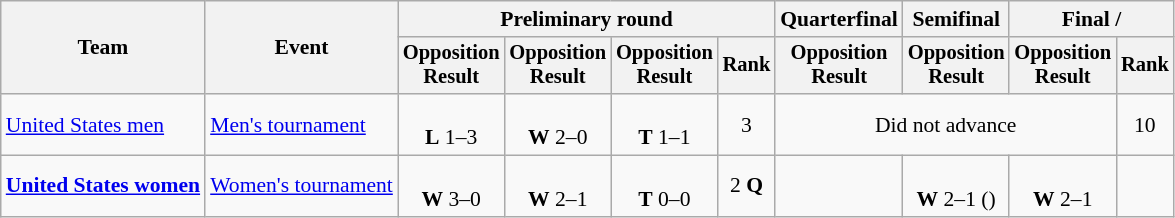<table class=wikitable style=font-size:90%;text-align:center>
<tr>
<th rowspan=2>Team</th>
<th rowspan=2>Event</th>
<th colspan=4>Preliminary round</th>
<th>Quarterfinal</th>
<th>Semifinal</th>
<th colspan=2>Final / </th>
</tr>
<tr style=font-size:95%>
<th>Opposition<br>Result</th>
<th>Opposition<br>Result</th>
<th>Opposition<br>Result</th>
<th>Rank</th>
<th>Opposition<br>Result</th>
<th>Opposition<br>Result</th>
<th>Opposition<br>Result</th>
<th>Rank</th>
</tr>
<tr>
<td align=left><a href='#'>United States men</a></td>
<td align=left><a href='#'>Men's tournament</a></td>
<td><br><strong>L</strong> 1–3</td>
<td><br><strong>W</strong> 2–0</td>
<td><br><strong>T</strong> 1–1</td>
<td>3</td>
<td colspan=3>Did not advance</td>
<td>10</td>
</tr>
<tr>
<td align=left><strong><a href='#'>United States women</a></strong></td>
<td align=left><a href='#'>Women's tournament</a></td>
<td><br><strong>W</strong> 3–0</td>
<td><br><strong>W</strong> 2–1</td>
<td><br><strong>T</strong> 0–0</td>
<td>2 <strong>Q</strong></td>
<td></td>
<td><br><strong>W</strong> 2–1 ()</td>
<td><br><strong>W</strong> 2–1</td>
<td></td>
</tr>
</table>
